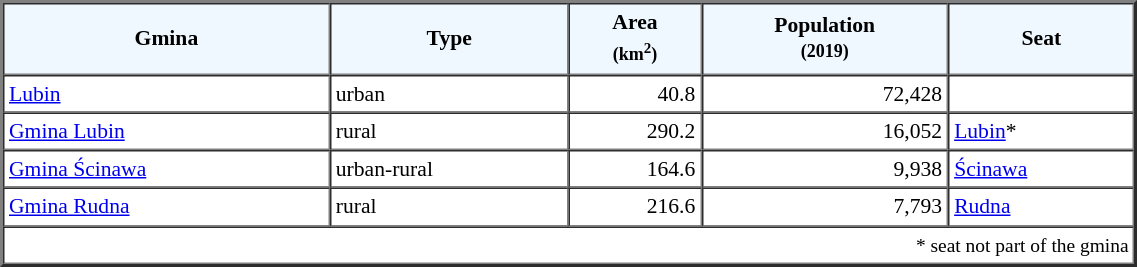<table width="60%" border="2" cellpadding="3" cellspacing="0" style="font-size:90%;line-height:120%;">
<tr bgcolor="F0F8FF">
<td style="text-align:center;"><strong>Gmina</strong></td>
<td style="text-align:center;"><strong>Type</strong></td>
<td style="text-align:center;"><strong>Area<br><small>(km<sup>2</sup>)</small></strong></td>
<td style="text-align:center;"><strong>Population<br><small>(2019)</small></strong></td>
<td style="text-align:center;"><strong>Seat</strong></td>
</tr>
<tr>
<td><a href='#'>Lubin</a></td>
<td>urban</td>
<td style="text-align:right;">40.8</td>
<td style="text-align:right;">72,428</td>
<td> </td>
</tr>
<tr>
<td><a href='#'>Gmina Lubin</a></td>
<td>rural</td>
<td style="text-align:right;">290.2</td>
<td style="text-align:right;">16,052</td>
<td><a href='#'>Lubin</a>*</td>
</tr>
<tr>
<td><a href='#'>Gmina Ścinawa</a></td>
<td>urban-rural</td>
<td style="text-align:right;">164.6</td>
<td style="text-align:right;">9,938</td>
<td><a href='#'>Ścinawa</a></td>
</tr>
<tr>
<td><a href='#'>Gmina Rudna</a></td>
<td>rural</td>
<td style="text-align:right;">216.6</td>
<td style="text-align:right;">7,793</td>
<td><a href='#'>Rudna</a></td>
</tr>
<tr>
<td colspan=5 style="text-align:right;font-size:90%">* seat not part of the gmina</td>
</tr>
<tr>
</tr>
</table>
